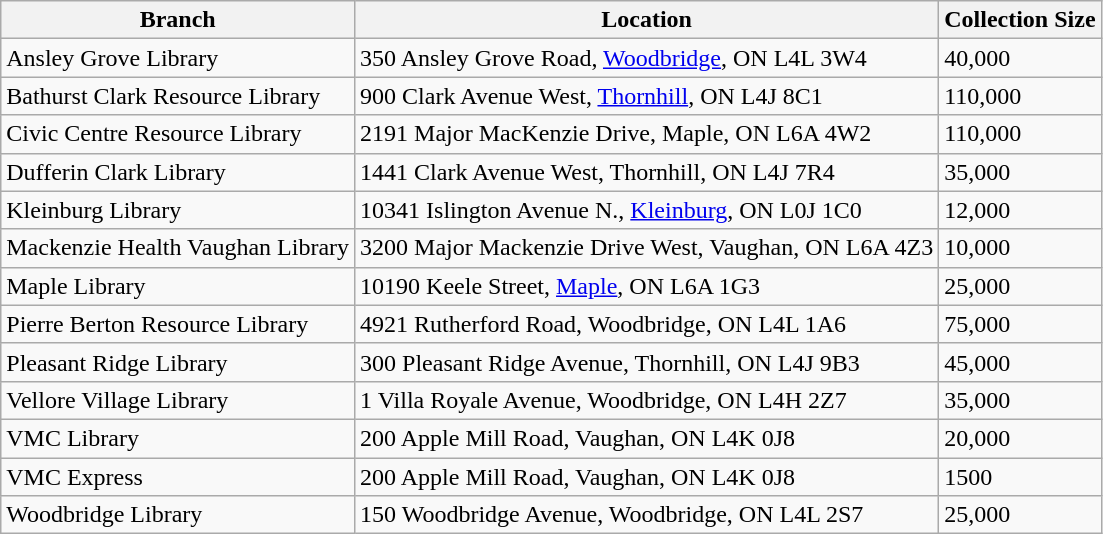<table class="wikitable">
<tr>
<th>Branch</th>
<th>Location</th>
<th>Collection Size</th>
</tr>
<tr>
<td>Ansley Grove Library</td>
<td>350 Ansley Grove Road, <a href='#'>Woodbridge</a>, ON L4L 3W4</td>
<td>40,000</td>
</tr>
<tr>
<td>Bathurst Clark Resource Library</td>
<td>900 Clark Avenue West, <a href='#'>Thornhill</a>, ON L4J 8C1</td>
<td>110,000</td>
</tr>
<tr>
<td>Civic Centre Resource Library</td>
<td>2191 Major MacKenzie Drive, Maple, ON L6A 4W2</td>
<td>110,000</td>
</tr>
<tr>
<td>Dufferin Clark Library</td>
<td>1441 Clark Avenue West, Thornhill, ON L4J 7R4</td>
<td>35,000</td>
</tr>
<tr>
<td>Kleinburg Library</td>
<td>10341 Islington Avenue N., <a href='#'>Kleinburg</a>, ON L0J 1C0</td>
<td>12,000</td>
</tr>
<tr>
<td>Mackenzie Health Vaughan Library</td>
<td>3200 Major Mackenzie Drive West, Vaughan, ON L6A 4Z3</td>
<td>10,000</td>
</tr>
<tr>
<td>Maple Library</td>
<td>10190 Keele Street, <a href='#'>Maple</a>, ON L6A 1G3</td>
<td>25,000</td>
</tr>
<tr>
<td>Pierre Berton Resource Library</td>
<td>4921 Rutherford Road, Woodbridge, ON L4L 1A6</td>
<td>75,000</td>
</tr>
<tr>
<td>Pleasant Ridge Library</td>
<td>300 Pleasant Ridge Avenue, Thornhill, ON L4J 9B3</td>
<td>45,000</td>
</tr>
<tr>
<td>Vellore Village Library</td>
<td>1 Villa Royale Avenue, Woodbridge, ON L4H 2Z7</td>
<td>35,000</td>
</tr>
<tr>
<td>VMC Library</td>
<td>200 Apple Mill Road, Vaughan, ON L4K 0J8</td>
<td>20,000</td>
</tr>
<tr>
<td>VMC Express</td>
<td>200 Apple Mill Road, Vaughan, ON L4K 0J8</td>
<td>1500</td>
</tr>
<tr>
<td>Woodbridge Library</td>
<td>150 Woodbridge Avenue, Woodbridge, ON L4L 2S7</td>
<td>25,000</td>
</tr>
</table>
